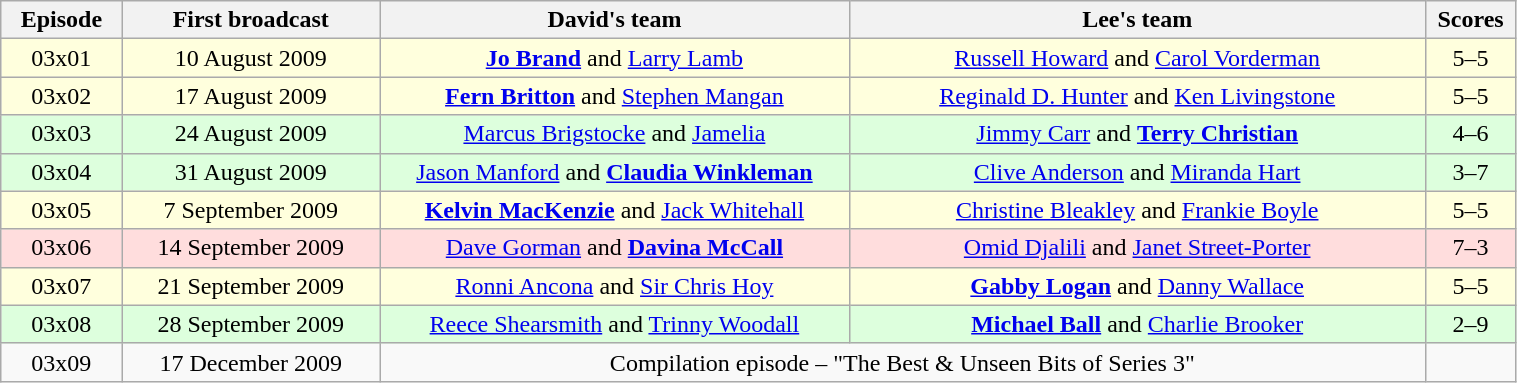<table class="wikitable"  style="width:80%; left:0 auto; text-align:center;">
<tr>
<th style="width:8%;">Episode</th>
<th style="width:17%;">First broadcast</th>
<th style="width:31%;">David's team</th>
<th style="width:38%;">Lee's team</th>
<th style="width:6%;">Scores</th>
</tr>
<tr style="background:#ffd;">
<td>03x01</td>
<td>10 August 2009</td>
<td><strong><a href='#'>Jo Brand</a></strong> and <a href='#'>Larry Lamb</a></td>
<td><a href='#'>Russell Howard</a> and <a href='#'>Carol Vorderman</a></td>
<td>5–5</td>
</tr>
<tr style="background:#ffd;">
<td>03x02</td>
<td>17 August 2009</td>
<td><strong><a href='#'>Fern Britton</a></strong> and <a href='#'>Stephen Mangan</a></td>
<td><a href='#'>Reginald D. Hunter</a> and <a href='#'>Ken Livingstone</a></td>
<td>5–5</td>
</tr>
<tr style="background:#dfd;">
<td>03x03</td>
<td>24 August 2009</td>
<td><a href='#'>Marcus Brigstocke</a> and <a href='#'>Jamelia</a></td>
<td><a href='#'>Jimmy Carr</a> and <strong><a href='#'>Terry Christian</a></strong></td>
<td>4–6</td>
</tr>
<tr style="background:#dfd;">
<td>03x04</td>
<td>31 August 2009</td>
<td><a href='#'>Jason Manford</a> and <strong><a href='#'>Claudia Winkleman</a></strong></td>
<td><a href='#'>Clive Anderson</a> and <a href='#'>Miranda Hart</a></td>
<td>3–7</td>
</tr>
<tr style="background:#ffd;">
<td>03x05</td>
<td>7 September 2009</td>
<td><strong><a href='#'>Kelvin MacKenzie</a></strong> and <a href='#'>Jack Whitehall</a></td>
<td><a href='#'>Christine Bleakley</a> and <a href='#'>Frankie Boyle</a></td>
<td>5–5</td>
</tr>
<tr style="background:#fdd;">
<td>03x06</td>
<td>14 September 2009</td>
<td><a href='#'>Dave Gorman</a> and <strong><a href='#'>Davina McCall</a></strong></td>
<td><a href='#'>Omid Djalili</a> and <a href='#'>Janet Street-Porter</a></td>
<td>7–3</td>
</tr>
<tr style="background:#ffd;">
<td>03x07</td>
<td>21 September 2009</td>
<td><a href='#'>Ronni Ancona</a> and <a href='#'>Sir Chris Hoy</a></td>
<td><strong><a href='#'>Gabby Logan</a></strong> and <a href='#'>Danny Wallace</a></td>
<td>5–5</td>
</tr>
<tr style="background:#dfd;">
<td>03x08</td>
<td>28 September 2009</td>
<td><a href='#'>Reece Shearsmith</a> and <a href='#'>Trinny Woodall</a></td>
<td><strong><a href='#'>Michael Ball</a></strong> and <a href='#'>Charlie Brooker</a></td>
<td>2–9</td>
</tr>
<tr>
<td>03x09</td>
<td>17 December 2009</td>
<td colspan="2">Compilation episode – "The Best & Unseen Bits of Series 3"</td>
<td></td>
</tr>
</table>
